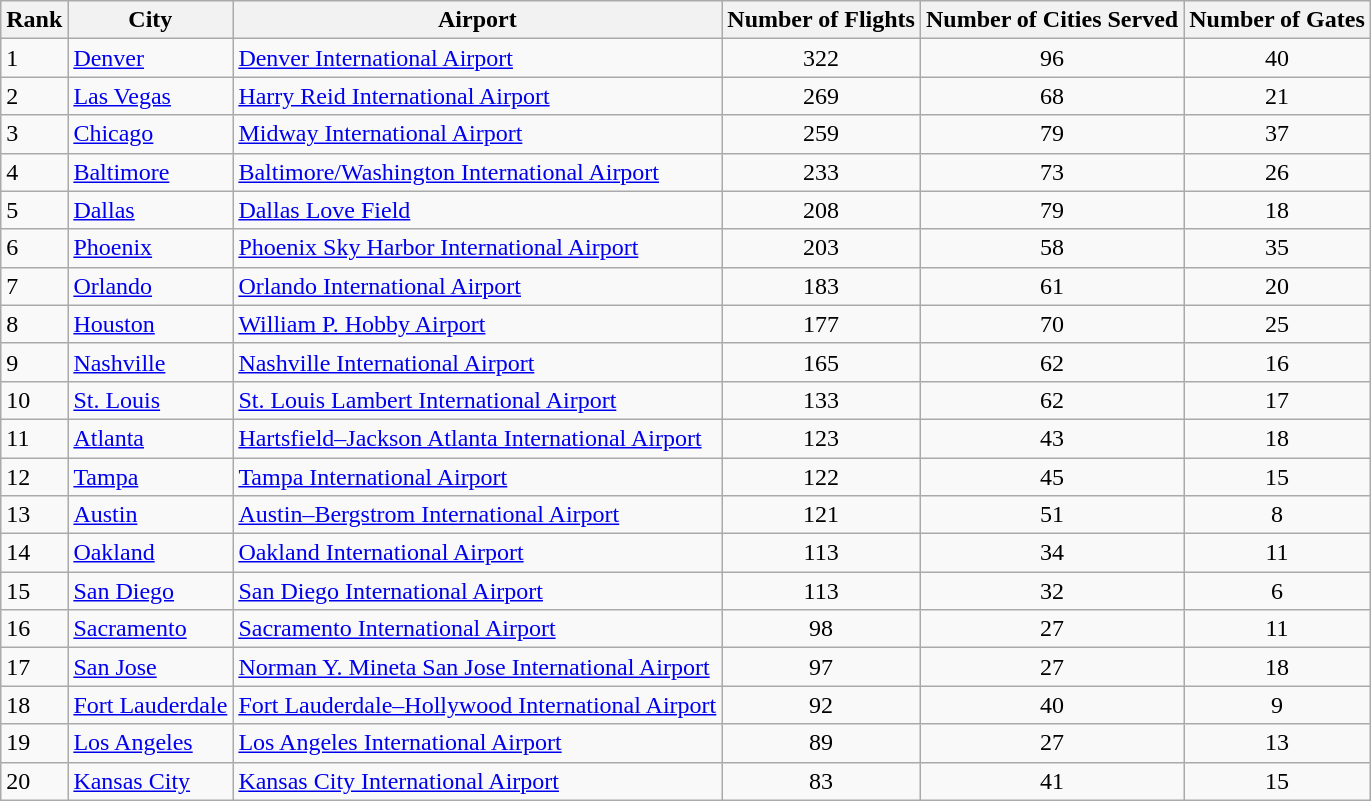<table class="wikitable sortable">
<tr>
<th>Rank</th>
<th>City</th>
<th>Airport</th>
<th>Number of Flights</th>
<th>Number of Cities Served</th>
<th>Number of Gates</th>
</tr>
<tr>
<td>1</td>
<td><a href='#'>Denver</a></td>
<td><a href='#'>Denver International Airport</a></td>
<td align=center>322</td>
<td align=center>96</td>
<td align=center>40</td>
</tr>
<tr>
<td>2</td>
<td><a href='#'>Las Vegas</a></td>
<td><a href='#'>Harry Reid International Airport</a></td>
<td align=center>269</td>
<td align=center>68</td>
<td align=center>21</td>
</tr>
<tr>
<td>3</td>
<td><a href='#'>Chicago</a></td>
<td><a href='#'>Midway International Airport</a></td>
<td align=center>259</td>
<td align=center>79</td>
<td align=center>37</td>
</tr>
<tr>
<td>4</td>
<td><a href='#'>Baltimore</a></td>
<td><a href='#'>Baltimore/Washington International Airport</a></td>
<td align=center>233</td>
<td align=center>73</td>
<td align=center>26</td>
</tr>
<tr>
<td>5</td>
<td><a href='#'>Dallas</a></td>
<td><a href='#'>Dallas Love Field</a></td>
<td align=center>208</td>
<td align=center>79</td>
<td align=center>18</td>
</tr>
<tr>
<td>6</td>
<td><a href='#'>Phoenix</a></td>
<td><a href='#'>Phoenix Sky Harbor International Airport</a></td>
<td align=center>203</td>
<td align=center>58</td>
<td align=center>35</td>
</tr>
<tr>
<td>7</td>
<td><a href='#'>Orlando</a></td>
<td><a href='#'>Orlando International Airport</a></td>
<td align=center>183</td>
<td align=center>61</td>
<td align=center>20</td>
</tr>
<tr>
<td>8</td>
<td><a href='#'>Houston</a></td>
<td><a href='#'>William P. Hobby Airport</a></td>
<td align=center>177</td>
<td align=center>70</td>
<td align=center>25</td>
</tr>
<tr>
<td>9</td>
<td><a href='#'>Nashville</a></td>
<td><a href='#'>Nashville International Airport</a></td>
<td align=center>165</td>
<td align=center>62</td>
<td align=center>16</td>
</tr>
<tr>
<td>10</td>
<td><a href='#'>St. Louis</a></td>
<td><a href='#'>St. Louis Lambert International Airport</a></td>
<td align=center>133</td>
<td align=center>62</td>
<td align=center>17</td>
</tr>
<tr>
<td>11</td>
<td><a href='#'>Atlanta</a></td>
<td><a href='#'>Hartsfield–Jackson Atlanta International Airport</a></td>
<td align=center>123</td>
<td align=center>43</td>
<td align=center>18</td>
</tr>
<tr>
<td>12</td>
<td><a href='#'>Tampa</a></td>
<td><a href='#'>Tampa International Airport</a></td>
<td align=center>122</td>
<td align=center>45</td>
<td align=center>15</td>
</tr>
<tr>
<td>13</td>
<td><a href='#'>Austin</a></td>
<td><a href='#'>Austin–Bergstrom International Airport</a></td>
<td align=center>121</td>
<td align=center>51</td>
<td align=center>8</td>
</tr>
<tr>
<td>14</td>
<td><a href='#'>Oakland</a></td>
<td><a href='#'>Oakland International Airport</a></td>
<td align=center>113</td>
<td align=center>34</td>
<td align=center>11</td>
</tr>
<tr>
<td>15</td>
<td><a href='#'>San Diego</a></td>
<td><a href='#'>San Diego International Airport</a></td>
<td align=center>113</td>
<td align=center>32</td>
<td align=center>6</td>
</tr>
<tr>
<td>16</td>
<td><a href='#'>Sacramento</a></td>
<td><a href='#'>Sacramento International Airport</a></td>
<td align=center>98</td>
<td align=center>27</td>
<td align=center>11</td>
</tr>
<tr>
<td>17</td>
<td><a href='#'>San Jose</a></td>
<td><a href='#'>Norman Y. Mineta San Jose International Airport</a></td>
<td align=center>97</td>
<td align=center>27</td>
<td align=center>18</td>
</tr>
<tr>
<td>18</td>
<td><a href='#'>Fort Lauderdale</a></td>
<td><a href='#'>Fort Lauderdale–Hollywood International Airport</a></td>
<td align=center>92</td>
<td align=center>40</td>
<td align=center>9</td>
</tr>
<tr>
<td>19</td>
<td><a href='#'>Los Angeles</a></td>
<td><a href='#'>Los Angeles International Airport</a></td>
<td align=center>89</td>
<td align=center>27</td>
<td align=center>13</td>
</tr>
<tr>
<td>20</td>
<td><a href='#'>Kansas City</a></td>
<td><a href='#'>Kansas City International Airport</a></td>
<td align=center>83</td>
<td align=center>41</td>
<td align=center>15</td>
</tr>
</table>
